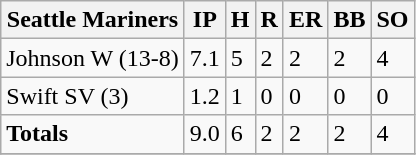<table class="wikitable sortable">
<tr>
<th><strong>Seattle Mariners</strong></th>
<th>IP</th>
<th>H</th>
<th>R</th>
<th>ER</th>
<th>BB</th>
<th>SO</th>
</tr>
<tr>
<td>Johnson W (13-8)</td>
<td>7.1</td>
<td>5</td>
<td>2</td>
<td>2</td>
<td>2</td>
<td>4</td>
</tr>
<tr>
<td>Swift SV (3)</td>
<td>1.2</td>
<td>1</td>
<td>0</td>
<td>0</td>
<td>0</td>
<td>0</td>
</tr>
<tr>
<td><strong>Totals</strong></td>
<td>9.0</td>
<td>6</td>
<td>2</td>
<td>2</td>
<td>2</td>
<td>4</td>
</tr>
<tr>
</tr>
</table>
